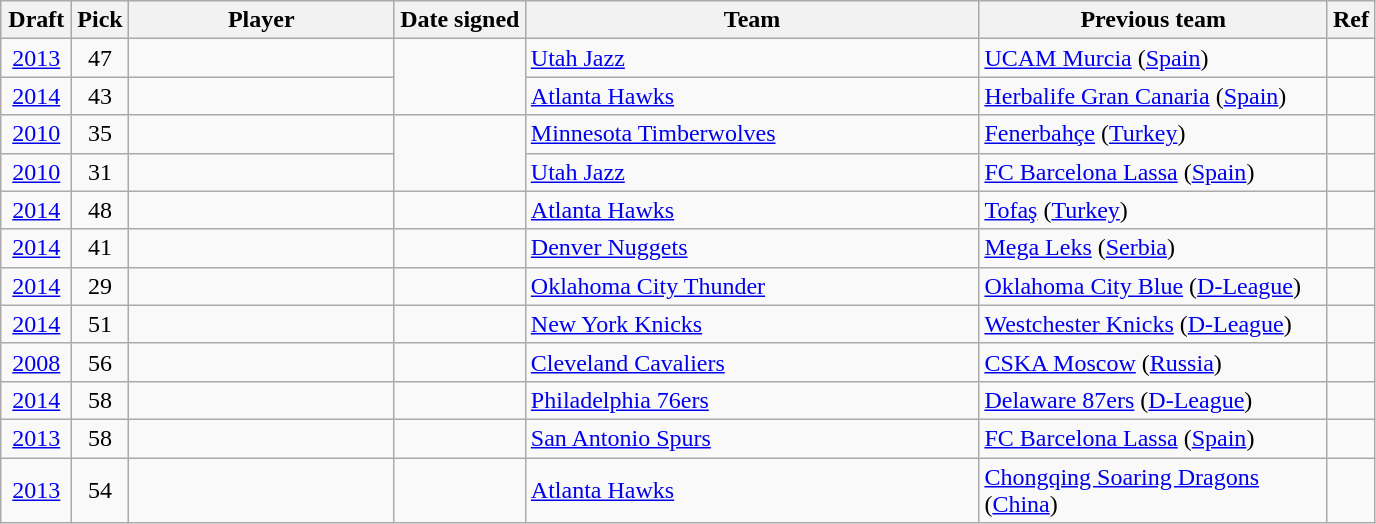<table class="wikitable sortable" style="text-align:left">
<tr>
<th style="width:40px">Draft</th>
<th style="width:30px">Pick</th>
<th style="width:170px">Player</th>
<th style="width:80px">Date signed</th>
<th style="width:295px">Team</th>
<th style="width:225px">Previous team</th>
<th class="unsortbale">Ref</th>
</tr>
<tr>
<td align=center><a href='#'>2013</a></td>
<td align=center>47</td>
<td></td>
<td rowspan=2 style="text-align:center"></td>
<td><a href='#'>Utah Jazz</a></td>
<td><a href='#'>UCAM Murcia</a> (<a href='#'>Spain</a>)</td>
<td align=center></td>
</tr>
<tr>
<td align=center><a href='#'>2014</a></td>
<td align=center>43</td>
<td></td>
<td><a href='#'>Atlanta Hawks</a></td>
<td><a href='#'>Herbalife Gran Canaria</a> (<a href='#'>Spain</a>)</td>
<td align=center></td>
</tr>
<tr>
<td align=center><a href='#'>2010</a></td>
<td align=center>35</td>
<td></td>
<td rowspan=2 style="text-align:center"></td>
<td><a href='#'>Minnesota Timberwolves</a></td>
<td><a href='#'>Fenerbahçe</a> (<a href='#'>Turkey</a>)</td>
<td align=center></td>
</tr>
<tr>
<td align=center><a href='#'>2010</a></td>
<td align=center>31</td>
<td></td>
<td><a href='#'>Utah Jazz</a></td>
<td><a href='#'>FC Barcelona Lassa</a> (<a href='#'>Spain</a>)</td>
<td align=center></td>
</tr>
<tr>
<td align=center><a href='#'>2014</a></td>
<td align=center>48</td>
<td></td>
<td rowspan=1 style="text-align:center"></td>
<td><a href='#'>Atlanta Hawks</a></td>
<td><a href='#'>Tofaş</a> (<a href='#'>Turkey</a>)</td>
<td align=center></td>
</tr>
<tr>
<td align=center><a href='#'>2014</a></td>
<td align=center>41</td>
<td></td>
<td rowspan=1 style="text-align:center"></td>
<td><a href='#'>Denver Nuggets</a></td>
<td><a href='#'>Mega Leks</a> (<a href='#'>Serbia</a>)</td>
<td align=center></td>
</tr>
<tr>
<td align=center><a href='#'>2014</a></td>
<td align=center>29</td>
<td></td>
<td rowspan=1 style="text-align:center"></td>
<td><a href='#'>Oklahoma City Thunder</a></td>
<td><a href='#'>Oklahoma City Blue</a> (<a href='#'>D-League</a>)</td>
<td align=center></td>
</tr>
<tr>
<td align=center><a href='#'>2014</a></td>
<td align=center>51</td>
<td></td>
<td rowspan=1 style="text-align:center"></td>
<td><a href='#'>New York Knicks</a></td>
<td><a href='#'>Westchester Knicks</a> (<a href='#'>D-League</a>)</td>
<td align=center></td>
</tr>
<tr>
<td align=center><a href='#'>2008</a></td>
<td align=center>56</td>
<td></td>
<td rowspan=1 style="text-align:center"></td>
<td><a href='#'>Cleveland Cavaliers</a></td>
<td><a href='#'>CSKA Moscow</a> (<a href='#'>Russia</a>)</td>
<td align=center></td>
</tr>
<tr>
<td align=center><a href='#'>2014</a></td>
<td align=center>58</td>
<td></td>
<td rowspan=1 style="text-align:center"></td>
<td><a href='#'>Philadelphia 76ers</a></td>
<td><a href='#'>Delaware 87ers</a> (<a href='#'>D-League</a>)</td>
<td align=center></td>
</tr>
<tr>
<td align=center><a href='#'>2013</a></td>
<td align=center>58</td>
<td></td>
<td rowspan=1 style="text-align:center"></td>
<td><a href='#'>San Antonio Spurs</a></td>
<td><a href='#'>FC Barcelona Lassa</a> (<a href='#'>Spain</a>)</td>
<td align=center></td>
</tr>
<tr>
<td align=center><a href='#'>2013</a></td>
<td align=center>54</td>
<td></td>
<td rowspan=1 style="text-align:center"></td>
<td><a href='#'>Atlanta Hawks</a></td>
<td><a href='#'>Chongqing Soaring Dragons</a> (<a href='#'>China</a>)</td>
<td align=center></td>
</tr>
</table>
